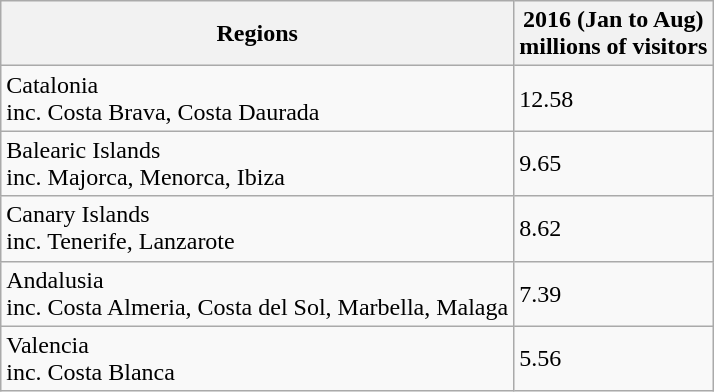<table class="wikitable">
<tr>
<th>Regions</th>
<th>2016 (Jan to Aug)<br> millions of visitors</th>
</tr>
<tr>
<td>Catalonia<br> inc. Costa Brava, Costa Daurada</td>
<td>12.58</td>
</tr>
<tr>
<td>Balearic Islands<br> inc. Majorca, Menorca, Ibiza</td>
<td>9.65</td>
</tr>
<tr>
<td>Canary Islands<br> inc. Tenerife, Lanzarote</td>
<td>8.62</td>
</tr>
<tr>
<td>Andalusia<br> inc. Costa Almeria, Costa del Sol, Marbella, Malaga</td>
<td>7.39</td>
</tr>
<tr>
<td>Valencia<br> inc. Costa Blanca</td>
<td>5.56</td>
</tr>
</table>
